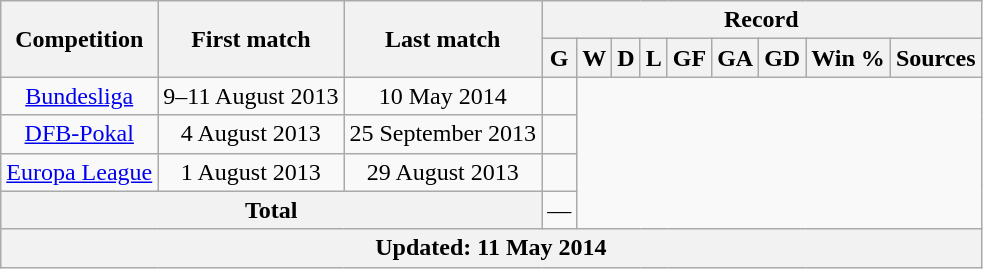<table class="wikitable">
<tr>
<th rowspan="2">Competition</th>
<th rowspan="2">First match</th>
<th rowspan="2">Last match</th>
<th colspan="9">Record</th>
</tr>
<tr>
<th>G</th>
<th>W</th>
<th>D</th>
<th>L</th>
<th>GF</th>
<th>GA</th>
<th>GD</th>
<th>Win %</th>
<th>Sources</th>
</tr>
<tr>
<td align=center><a href='#'>Bundesliga</a></td>
<td align=center>9–11 August 2013</td>
<td align=center>10 May 2014<br></td>
<td align=center></td>
</tr>
<tr>
<td align=center><a href='#'>DFB-Pokal</a></td>
<td align=center>4 August 2013</td>
<td align=center>25 September 2013<br></td>
<td align=center></td>
</tr>
<tr>
<td align=center><a href='#'>Europa League</a></td>
<td align=center>1 August 2013</td>
<td align=center>29 August 2013<br></td>
<td align=center></td>
</tr>
<tr>
<th colspan="3">Total<br></th>
<td align=center>—</td>
</tr>
<tr>
<th colspan="12">Updated: 11 May 2014</th>
</tr>
</table>
